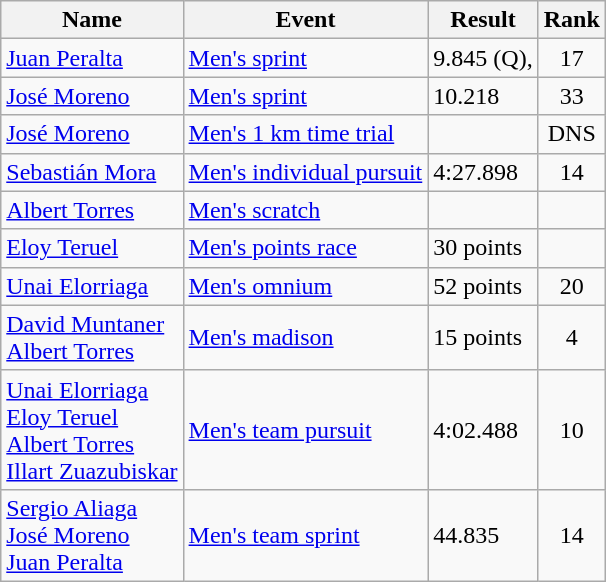<table class="wikitable sortable">
<tr>
<th>Name</th>
<th>Event</th>
<th>Result</th>
<th>Rank</th>
</tr>
<tr>
<td><a href='#'>Juan Peralta</a></td>
<td><a href='#'>Men's sprint</a></td>
<td>9.845 (Q),</td>
<td align=center>17</td>
</tr>
<tr>
<td><a href='#'>José Moreno</a></td>
<td><a href='#'>Men's sprint</a></td>
<td>10.218</td>
<td align=center>33</td>
</tr>
<tr>
<td><a href='#'>José Moreno</a></td>
<td><a href='#'>Men's 1 km time trial</a></td>
<td></td>
<td align=center>DNS</td>
</tr>
<tr>
<td><a href='#'>Sebastián Mora</a></td>
<td><a href='#'>Men's individual pursuit</a></td>
<td>4:27.898</td>
<td align=center>14</td>
</tr>
<tr>
<td><a href='#'>Albert Torres</a></td>
<td><a href='#'>Men's scratch</a></td>
<td></td>
<td align=center></td>
</tr>
<tr>
<td><a href='#'>Eloy Teruel</a></td>
<td><a href='#'>Men's points race</a></td>
<td>30 points</td>
<td align=center></td>
</tr>
<tr>
<td><a href='#'>Unai Elorriaga</a></td>
<td><a href='#'>Men's omnium</a></td>
<td>52 points</td>
<td align=center>20</td>
</tr>
<tr>
<td><a href='#'>David Muntaner</a><br><a href='#'>Albert Torres</a></td>
<td><a href='#'>Men's madison</a></td>
<td>15 points</td>
<td align=center>4</td>
</tr>
<tr>
<td><a href='#'>Unai Elorriaga</a><br><a href='#'>Eloy Teruel</a><br><a href='#'>Albert Torres</a><br><a href='#'>Illart Zuazubiskar</a></td>
<td><a href='#'>Men's team pursuit</a></td>
<td>4:02.488</td>
<td align=center>10</td>
</tr>
<tr>
<td><a href='#'>Sergio Aliaga</a><br><a href='#'>José Moreno</a><br><a href='#'>Juan Peralta</a></td>
<td><a href='#'>Men's team sprint</a></td>
<td>44.835</td>
<td align=center>14</td>
</tr>
</table>
